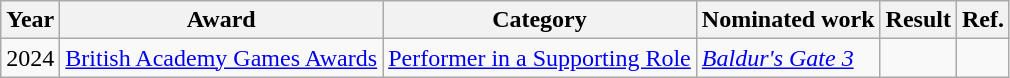<table class=wikitable>
<tr>
<th scope="col">Year</th>
<th scope="col">Award</th>
<th scope="col">Category</th>
<th scope="col">Nominated work</th>
<th scope="col">Result</th>
<th>Ref.</th>
</tr>
<tr>
<td style="text-align:center;">2024</td>
<td><a href='#'>British Academy Games Awards</a></td>
<td><a href='#'>Performer in a Supporting Role</a></td>
<td><em><a href='#'>Baldur's Gate 3</a></em></td>
<td></td>
<td style="text-align:center;"></td>
</tr>
</table>
